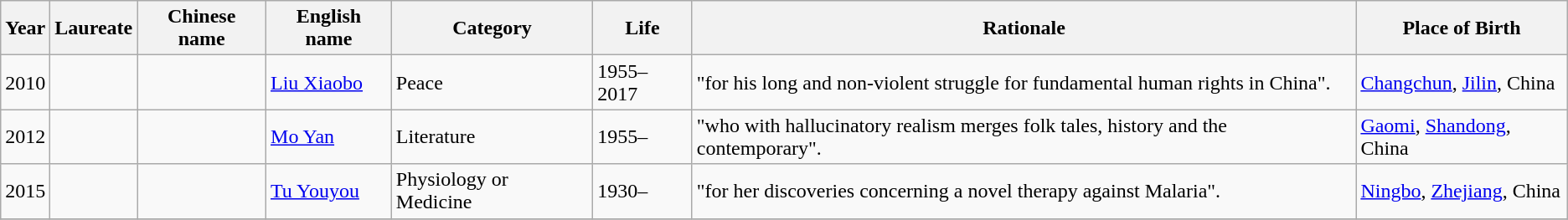<table class="wikitable sortable">
<tr>
<th>Year</th>
<th>Laureate</th>
<th>Chinese name</th>
<th>English name</th>
<th>Category</th>
<th>Life</th>
<th>Rationale</th>
<th>Place of Birth</th>
</tr>
<tr>
<td>2010</td>
<td></td>
<td></td>
<td><a href='#'>Liu Xiaobo</a></td>
<td>Peace</td>
<td>1955–2017</td>
<td>"for his long and non-violent struggle for fundamental human rights in China".</td>
<td><a href='#'>Changchun</a>, <a href='#'>Jilin</a>, China</td>
</tr>
<tr>
<td>2012</td>
<td></td>
<td></td>
<td><a href='#'>Mo Yan</a></td>
<td>Literature</td>
<td>1955–</td>
<td>"who with hallucinatory realism merges folk tales, history and the contemporary".</td>
<td><a href='#'>Gaomi</a>, <a href='#'>Shandong</a>, China</td>
</tr>
<tr>
<td>2015</td>
<td></td>
<td></td>
<td><a href='#'>Tu Youyou</a></td>
<td>Physiology or Medicine</td>
<td>1930–</td>
<td>"for her discoveries concerning a novel therapy against Malaria".</td>
<td><a href='#'>Ningbo</a>, <a href='#'>Zhejiang</a>, China</td>
</tr>
<tr>
</tr>
</table>
